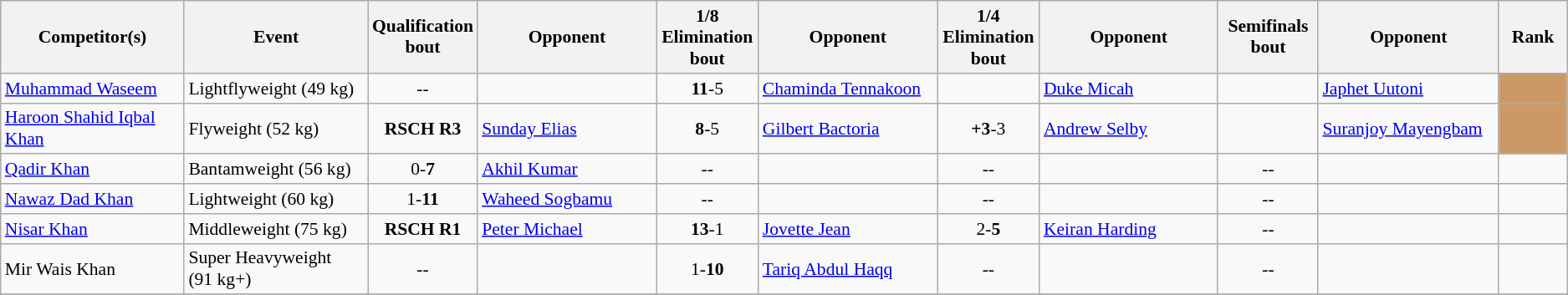<table class=wikitable style="font-size:90%">
<tr>
<th width=150>Competitor(s)</th>
<th width=150>Event</th>
<th width=75>Qualification bout</th>
<th width=150>Opponent</th>
<th width=75>1/8 Elimination bout</th>
<th width=150>Opponent</th>
<th width=75>1/4 Elimination bout</th>
<th width=150>Opponent</th>
<th width=75>Semifinals bout</th>
<th width=150>Opponent</th>
<th rowspan=1 width=50>Rank</th>
</tr>
<tr>
<td><a href='#'>Muhammad Waseem</a></td>
<td>Lightflyweight (49 kg)</td>
<td align="center">--</td>
<td></td>
<td align="center"><strong>11</strong>-5</td>
<td> <a href='#'>Chaminda Tennakoon</a></td>
<td align="center"></td>
<td> <a href='#'>Duke Micah</a></td>
<td align="center"></td>
<td> <a href='#'>Japhet Uutoni</a></td>
<td align=center bgcolor=cc9966></td>
</tr>
<tr>
<td><a href='#'>Haroon Shahid Iqbal Khan</a></td>
<td>Flyweight (52 kg)</td>
<td align="center"><strong>RSCH R3</strong></td>
<td> <a href='#'>Sunday Elias</a></td>
<td align="center"><strong>8</strong>-5</td>
<td> <a href='#'>Gilbert Bactoria</a></td>
<td align="center"><strong>+3</strong>-3</td>
<td> <a href='#'>Andrew Selby</a></td>
<td></td>
<td> <a href='#'>Suranjoy Mayengbam</a></td>
<td align=center bgcolor=cc9966></td>
</tr>
<tr>
<td><a href='#'>Qadir Khan</a></td>
<td>Bantamweight (56 kg)</td>
<td align="center">0-<strong>7</strong></td>
<td> <a href='#'>Akhil Kumar</a></td>
<td align="center">--</td>
<td></td>
<td align="center">--</td>
<td></td>
<td align="center">--</td>
<td></td>
<td></td>
</tr>
<tr>
<td><a href='#'>Nawaz Dad Khan</a></td>
<td>Lightweight (60 kg)</td>
<td align="center">1-<strong>11</strong></td>
<td> <a href='#'>Waheed Sogbamu</a></td>
<td align="center">--</td>
<td></td>
<td align="center">--</td>
<td></td>
<td align="center">--</td>
<td></td>
<td></td>
</tr>
<tr>
<td><a href='#'>Nisar Khan</a></td>
<td>Middleweight (75 kg)</td>
<td align="center"><strong>RSCH R1</strong></td>
<td> <a href='#'>Peter Michael</a></td>
<td align="center"><strong>13</strong>-1</td>
<td> <a href='#'>Jovette Jean</a></td>
<td align="center">2-<strong>5</strong></td>
<td> <a href='#'>Keiran Harding</a></td>
<td align="center">--</td>
<td></td>
<td></td>
</tr>
<tr>
<td>Mir Wais Khan</td>
<td>Super Heavyweight (91 kg+)</td>
<td align="center">--</td>
<td></td>
<td align="center">1-<strong>10</strong></td>
<td> <a href='#'>Tariq Abdul Haqq</a></td>
<td align="center">--</td>
<td></td>
<td align="center">--</td>
<td></td>
<td></td>
</tr>
<tr>
</tr>
</table>
